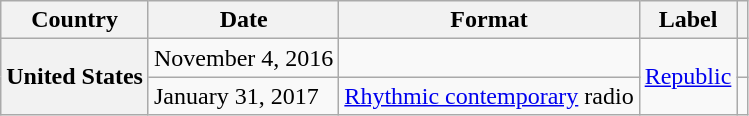<table class="wikitable plainrowheaders">
<tr>
<th scope="col">Country</th>
<th scope="col">Date</th>
<th scope="col">Format</th>
<th scope="col">Label</th>
<th scope="col"></th>
</tr>
<tr>
<th scope="row" rowspan="2">United States</th>
<td>November 4, 2016</td>
<td></td>
<td rowspan="2"><a href='#'>Republic</a></td>
<td></td>
</tr>
<tr>
<td>January 31, 2017</td>
<td><a href='#'>Rhythmic contemporary</a> radio</td>
<td></td>
</tr>
</table>
